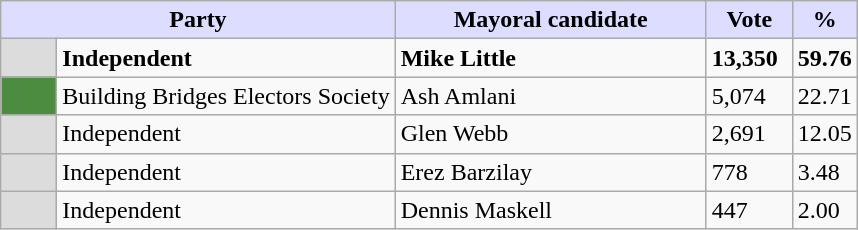<table class="wikitable">
<tr>
<th style="background:#ddf;" width="250px" colspan="2">Party</th>
<th style="background:#ddf;" width="200px">Mayoral candidate</th>
<th style="background:#ddf;" width="50px">Vote</th>
<th style="background:#ddf;" width="30px">%</th>
</tr>
<tr>
<td style="background:gainsboro" width="30px"> </td>
<td><strong>Independent</strong></td>
<td><strong>Mike Little</strong></td>
<td><strong>13,350</strong></td>
<td><strong>59.76</strong></td>
</tr>
<tr>
<td style="background:#4C8C40;" width="30px"> </td>
<td>Building Bridges Electors Society</td>
<td>Ash Amlani</td>
<td>5,074</td>
<td>22.71</td>
</tr>
<tr>
<td style="background:gainsboro" width="30px"> </td>
<td>Independent</td>
<td>Glen Webb</td>
<td>2,691</td>
<td>12.05</td>
</tr>
<tr>
<td style="background:gainsboro" width="30px"> </td>
<td>Independent</td>
<td>Erez Barzilay</td>
<td>778</td>
<td>3.48</td>
</tr>
<tr>
<td style="background:gainsboro" width="30px"> </td>
<td>Independent</td>
<td>Dennis Maskell</td>
<td>447</td>
<td>2.00</td>
</tr>
</table>
